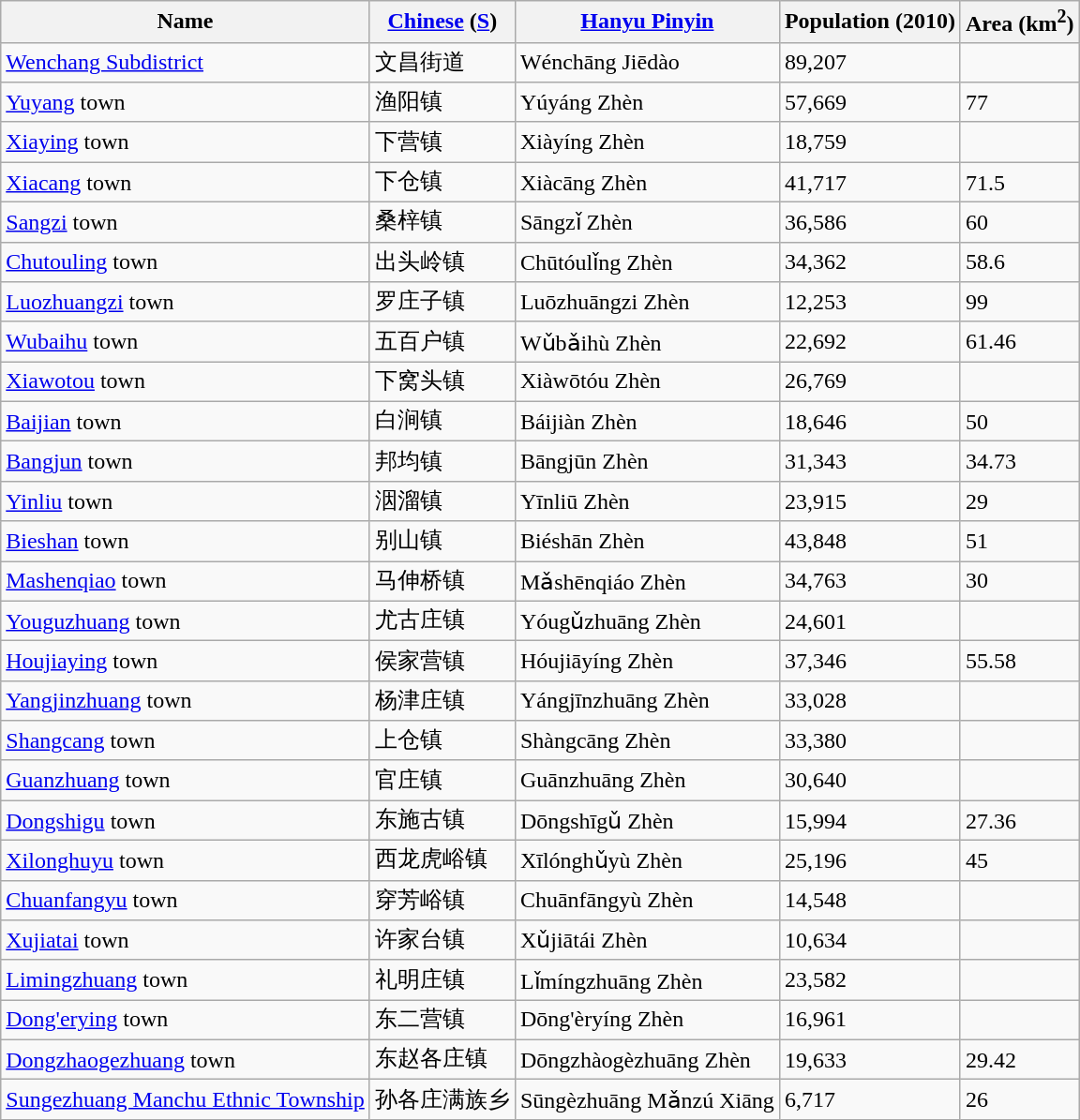<table class="wikitable">
<tr>
<th>Name</th>
<th><a href='#'>Chinese</a> (<a href='#'>S</a>)</th>
<th><a href='#'>Hanyu Pinyin</a></th>
<th>Population (2010)</th>
<th>Area (km<sup>2</sup>)</th>
</tr>
<tr>
<td><a href='#'>Wenchang Subdistrict</a></td>
<td>文昌街道</td>
<td>Wénchāng Jiēdào</td>
<td>89,207</td>
<td></td>
</tr>
<tr>
<td><a href='#'>Yuyang</a> town</td>
<td>渔阳镇</td>
<td>Yúyáng Zhèn</td>
<td>57,669</td>
<td>77</td>
</tr>
<tr>
<td><a href='#'>Xiaying</a> town</td>
<td>下营镇</td>
<td>Xiàyíng Zhèn</td>
<td>18,759</td>
<td></td>
</tr>
<tr>
<td><a href='#'>Xiacang</a> town</td>
<td>下仓镇</td>
<td>Xiàcāng Zhèn</td>
<td>41,717</td>
<td>71.5</td>
</tr>
<tr>
<td><a href='#'>Sangzi</a> town</td>
<td>桑梓镇</td>
<td>Sāngzǐ Zhèn</td>
<td>36,586</td>
<td>60</td>
</tr>
<tr>
<td><a href='#'>Chutouling</a> town</td>
<td>出头岭镇</td>
<td>Chūtóulǐng Zhèn</td>
<td>34,362</td>
<td>58.6</td>
</tr>
<tr>
<td><a href='#'>Luozhuangzi</a> town</td>
<td>罗庄子镇</td>
<td>Luōzhuāngzi Zhèn</td>
<td>12,253</td>
<td>99</td>
</tr>
<tr>
<td><a href='#'>Wubaihu</a> town</td>
<td>五百户镇</td>
<td>Wǔbǎihù Zhèn</td>
<td>22,692</td>
<td>61.46</td>
</tr>
<tr>
<td><a href='#'>Xiawotou</a> town</td>
<td>下窝头镇</td>
<td>Xiàwōtóu Zhèn</td>
<td>26,769</td>
<td></td>
</tr>
<tr>
<td><a href='#'>Baijian</a> town</td>
<td>白涧镇</td>
<td>Báijiàn Zhèn</td>
<td>18,646</td>
<td>50</td>
</tr>
<tr>
<td><a href='#'>Bangjun</a> town</td>
<td>邦均镇</td>
<td>Bāngjūn Zhèn</td>
<td>31,343</td>
<td>34.73</td>
</tr>
<tr>
<td><a href='#'>Yinliu</a> town</td>
<td>洇溜镇</td>
<td>Yīnliū Zhèn</td>
<td>23,915</td>
<td>29</td>
</tr>
<tr>
<td><a href='#'>Bieshan</a> town</td>
<td>别山镇</td>
<td>Biéshān Zhèn</td>
<td>43,848</td>
<td>51</td>
</tr>
<tr>
<td><a href='#'>Mashenqiao</a> town</td>
<td>马伸桥镇</td>
<td>Mǎshēnqiáo Zhèn</td>
<td>34,763</td>
<td>30</td>
</tr>
<tr>
<td><a href='#'>Youguzhuang</a> town</td>
<td>尤古庄镇</td>
<td>Yóugǔzhuāng Zhèn</td>
<td>24,601</td>
<td></td>
</tr>
<tr>
<td><a href='#'>Houjiaying</a> town</td>
<td>侯家营镇</td>
<td>Hóujiāyíng Zhèn</td>
<td>37,346</td>
<td>55.58</td>
</tr>
<tr>
<td><a href='#'>Yangjinzhuang</a> town</td>
<td>杨津庄镇</td>
<td>Yángjīnzhuāng Zhèn</td>
<td>33,028</td>
<td></td>
</tr>
<tr>
<td><a href='#'>Shangcang</a> town</td>
<td>上仓镇</td>
<td>Shàngcāng Zhèn</td>
<td>33,380</td>
<td></td>
</tr>
<tr>
<td><a href='#'>Guanzhuang</a> town</td>
<td>官庄镇</td>
<td>Guānzhuāng Zhèn</td>
<td>30,640</td>
<td></td>
</tr>
<tr>
<td><a href='#'>Dongshigu</a> town</td>
<td>东施古镇</td>
<td>Dōngshīgǔ Zhèn</td>
<td>15,994</td>
<td>27.36</td>
</tr>
<tr>
<td><a href='#'>Xilonghuyu</a> town</td>
<td>西龙虎峪镇</td>
<td>Xīlónghǔyù Zhèn</td>
<td>25,196</td>
<td>45</td>
</tr>
<tr>
<td><a href='#'>Chuanfangyu</a> town</td>
<td>穿芳峪镇</td>
<td>Chuānfāngyù Zhèn</td>
<td>14,548</td>
<td></td>
</tr>
<tr>
<td><a href='#'>Xujiatai</a> town</td>
<td>许家台镇</td>
<td>Xǔjiātái Zhèn</td>
<td>10,634</td>
<td></td>
</tr>
<tr>
<td><a href='#'>Limingzhuang</a> town</td>
<td>礼明庄镇</td>
<td>Lǐmíngzhuāng Zhèn</td>
<td>23,582</td>
<td></td>
</tr>
<tr>
<td><a href='#'>Dong'erying</a> town</td>
<td>东二营镇</td>
<td>Dōng'èryíng Zhèn</td>
<td>16,961</td>
<td></td>
</tr>
<tr>
<td><a href='#'>Dongzhaogezhuang</a> town</td>
<td>东赵各庄镇</td>
<td>Dōngzhàogèzhuāng Zhèn</td>
<td>19,633</td>
<td>29.42</td>
</tr>
<tr>
<td><a href='#'>Sungezhuang Manchu Ethnic Township</a></td>
<td>孙各庄满族乡</td>
<td>Sūngèzhuāng Mǎnzú Xiāng</td>
<td>6,717</td>
<td>26</td>
</tr>
</table>
